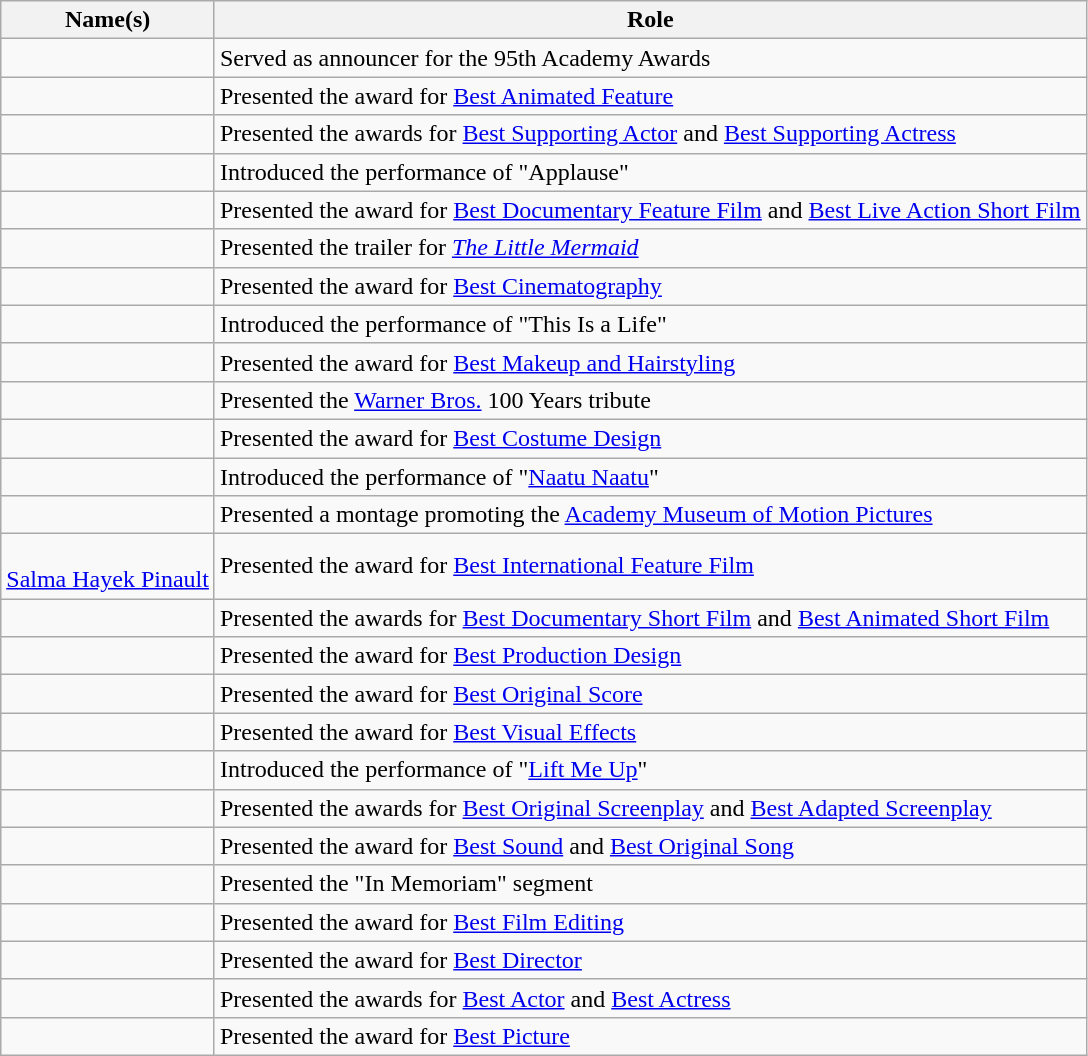<table class="wikitable plainrowheaders sortable">
<tr>
<th scope="col">Name(s)</th>
<th scope="col">Role</th>
</tr>
<tr>
<td scope="row"></td>
<td>Served as announcer for the 95th Academy Awards</td>
</tr>
<tr>
<td></td>
<td>Presented the award for <a href='#'>Best Animated Feature</a></td>
</tr>
<tr>
<td scope="row"></td>
<td>Presented the awards for <a href='#'>Best Supporting Actor</a> and <a href='#'>Best Supporting Actress</a></td>
</tr>
<tr>
<td scope="row"></td>
<td>Introduced the performance of "Applause"</td>
</tr>
<tr>
<td scope="row"></td>
<td>Presented the award for <a href='#'>Best Documentary Feature Film</a> and <a href='#'>Best Live Action Short Film</a></td>
</tr>
<tr>
<td scope="row"></td>
<td>Presented the trailer for <em><a href='#'>The Little Mermaid</a></em></td>
</tr>
<tr>
<td scope="row"><br></td>
<td>Presented the award for <a href='#'>Best Cinematography</a></td>
</tr>
<tr>
<td scope="row"></td>
<td>Introduced the performance of "This Is a Life"</td>
</tr>
<tr>
<td scope="row"><br></td>
<td>Presented the award for <a href='#'>Best Makeup and Hairstyling</a></td>
</tr>
<tr>
<td scope="row"><br></td>
<td>Presented the <a href='#'>Warner Bros.</a> 100 Years tribute</td>
</tr>
<tr>
<td scope="row"><br></td>
<td>Presented the award for <a href='#'>Best Costume Design</a></td>
</tr>
<tr>
<td scope="row"></td>
<td>Introduced the performance of "<a href='#'>Naatu Naatu</a>"</td>
</tr>
<tr>
<td scope="row"><br></td>
<td>Presented a montage promoting the <a href='#'>Academy Museum of Motion Pictures</a></td>
</tr>
<tr>
<td scope="row"><br><a href='#'>Salma Hayek Pinault</a></td>
<td>Presented the award for <a href='#'>Best International Feature Film</a></td>
</tr>
<tr>
<td scope="row"><br></td>
<td>Presented the awards for <a href='#'>Best Documentary Short Film</a> and <a href='#'>Best Animated Short Film</a></td>
</tr>
<tr>
<td scope="row"><br></td>
<td>Presented the award for <a href='#'>Best Production Design</a></td>
</tr>
<tr>
<td scope="row"><br></td>
<td>Presented the award for <a href='#'>Best Original Score</a></td>
</tr>
<tr>
<td scope="row"></td>
<td>Presented the award for <a href='#'>Best Visual Effects</a></td>
</tr>
<tr>
<td scope="row"></td>
<td>Introduced the performance of "<a href='#'>Lift Me Up</a>"</td>
</tr>
<tr>
<td scope="row"><br></td>
<td>Presented the awards for <a href='#'>Best Original Screenplay</a> and <a href='#'>Best Adapted Screenplay</a></td>
</tr>
<tr>
<td scope="row"><br></td>
<td>Presented the award for <a href='#'>Best Sound</a> and <a href='#'>Best Original Song</a></td>
</tr>
<tr>
<td scope="row"></td>
<td>Presented the "In Memoriam" segment</td>
</tr>
<tr>
<td scope="row"><br></td>
<td>Presented the award for <a href='#'>Best Film Editing</a></td>
</tr>
<tr>
<td scope="row"><br></td>
<td>Presented the award for <a href='#'>Best Director</a></td>
</tr>
<tr>
<td scope="row"><br></td>
<td>Presented the awards for <a href='#'>Best Actor</a> and <a href='#'>Best Actress</a></td>
</tr>
<tr>
<td scope="row"></td>
<td>Presented the award for <a href='#'>Best Picture</a></td>
</tr>
</table>
